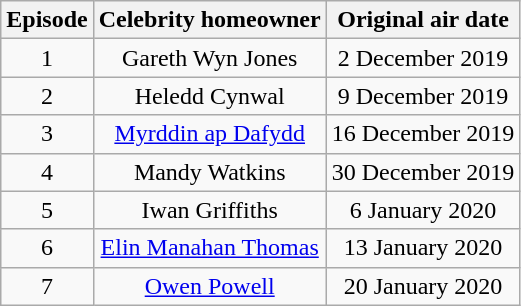<table class="wikitable" style="text-align:center;">
<tr>
<th>Episode</th>
<th>Celebrity homeowner</th>
<th>Original air date</th>
</tr>
<tr>
<td>1</td>
<td>Gareth Wyn Jones</td>
<td>2 December 2019</td>
</tr>
<tr>
<td>2</td>
<td>Heledd Cynwal</td>
<td>9 December 2019</td>
</tr>
<tr>
<td>3</td>
<td><a href='#'>Myrddin ap Dafydd</a></td>
<td>16 December 2019</td>
</tr>
<tr>
<td>4</td>
<td>Mandy Watkins</td>
<td>30 December 2019</td>
</tr>
<tr>
<td>5</td>
<td>Iwan Griffiths</td>
<td>6 January 2020</td>
</tr>
<tr>
<td>6</td>
<td><a href='#'>Elin Manahan Thomas</a></td>
<td>13 January 2020</td>
</tr>
<tr>
<td>7</td>
<td><a href='#'>Owen Powell</a></td>
<td>20 January 2020</td>
</tr>
</table>
